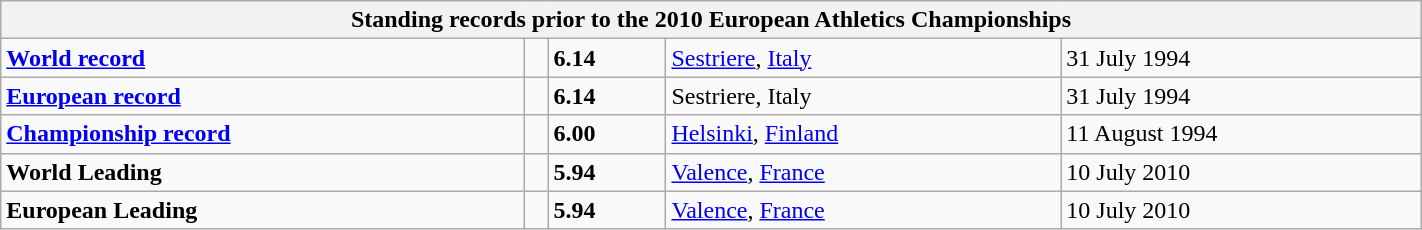<table class="wikitable" width=75%>
<tr>
<th colspan="5">Standing records prior to the 2010 European Athletics Championships</th>
</tr>
<tr>
<td><strong><a href='#'>World record</a></strong></td>
<td></td>
<td><strong>6.14</strong></td>
<td><a href='#'>Sestriere</a>, <a href='#'>Italy</a></td>
<td>31 July 1994</td>
</tr>
<tr>
<td><strong><a href='#'>European record</a></strong></td>
<td></td>
<td><strong>6.14</strong></td>
<td>Sestriere, Italy</td>
<td>31 July 1994</td>
</tr>
<tr>
<td><strong><a href='#'>Championship record</a></strong></td>
<td></td>
<td><strong>6.00</strong></td>
<td><a href='#'>Helsinki</a>, <a href='#'>Finland</a></td>
<td>11 August 1994</td>
</tr>
<tr>
<td><strong>World Leading</strong></td>
<td></td>
<td><strong>5.94</strong></td>
<td><a href='#'>Valence</a>, <a href='#'>France</a></td>
<td>10 July 2010</td>
</tr>
<tr>
<td><strong>European Leading</strong></td>
<td></td>
<td><strong>5.94</strong></td>
<td><a href='#'>Valence</a>, <a href='#'>France</a></td>
<td>10 July 2010</td>
</tr>
</table>
